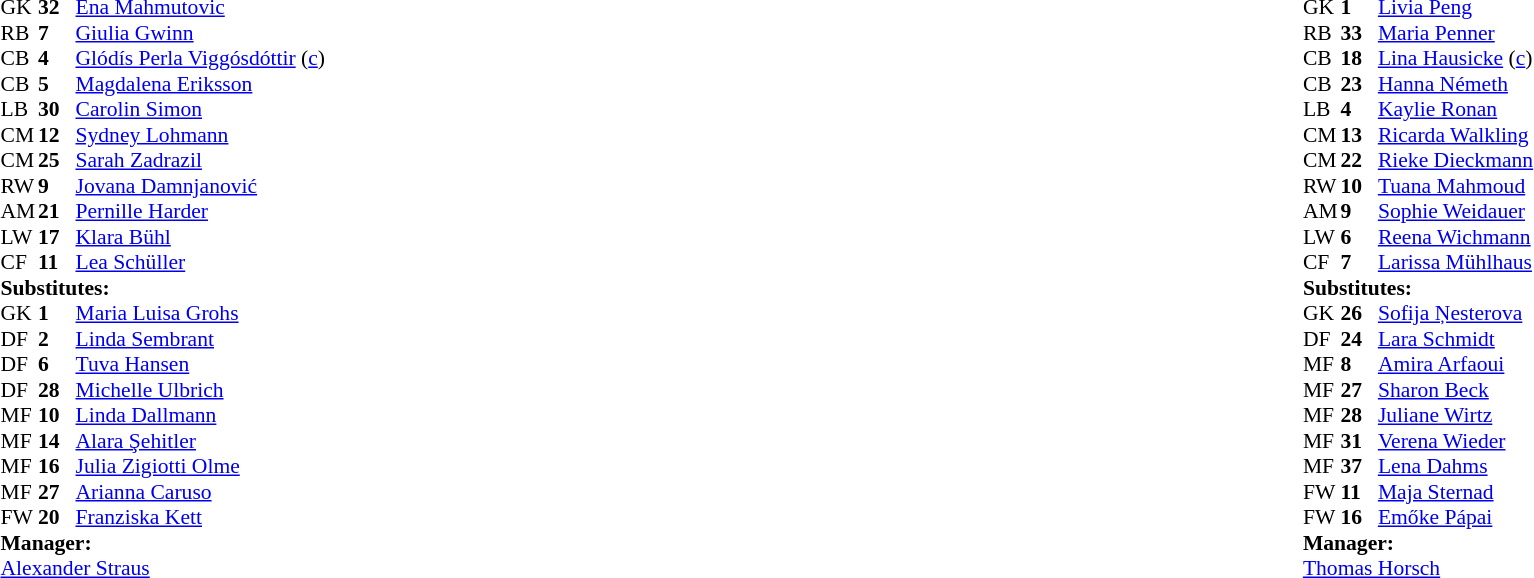<table style="width:100%">
<tr>
<td style="vertical-align:top;width:40%"><br><table style="font-size:90%" cellspacing="0" cellpadding="0">
<tr>
<th width=25></th>
<th width=25></th>
</tr>
<tr>
<td>GK</td>
<td><strong>32</strong></td>
<td> <a href='#'>Ena Mahmutovic</a></td>
</tr>
<tr>
<td>RB</td>
<td><strong>7</strong></td>
<td> <a href='#'>Giulia Gwinn</a></td>
</tr>
<tr>
<td>CB</td>
<td><strong>4</strong></td>
<td> <a href='#'>Glódís Perla Viggósdóttir</a> (<a href='#'>c</a>)</td>
<td></td>
</tr>
<tr>
<td>CB</td>
<td><strong>5</strong></td>
<td> <a href='#'>Magdalena Eriksson</a></td>
<td></td>
<td></td>
</tr>
<tr>
<td>LB</td>
<td><strong>30</strong></td>
<td> <a href='#'>Carolin Simon</a></td>
<td></td>
<td></td>
</tr>
<tr>
<td>CM</td>
<td><strong>12</strong></td>
<td> <a href='#'>Sydney Lohmann</a></td>
<td></td>
<td></td>
</tr>
<tr>
<td>CM</td>
<td><strong>25</strong></td>
<td> <a href='#'>Sarah Zadrazil</a></td>
</tr>
<tr>
<td>RW</td>
<td><strong>9</strong></td>
<td> <a href='#'>Jovana Damnjanović</a></td>
<td></td>
<td></td>
</tr>
<tr>
<td>AM</td>
<td><strong>21</strong></td>
<td> <a href='#'>Pernille Harder</a></td>
<td></td>
<td></td>
</tr>
<tr>
<td>LW</td>
<td><strong>17</strong></td>
<td> <a href='#'>Klara Bühl</a></td>
</tr>
<tr>
<td>CF</td>
<td><strong>11</strong></td>
<td> <a href='#'>Lea Schüller</a></td>
</tr>
<tr>
<td colspan="4"><strong>Substitutes:</strong></td>
</tr>
<tr>
<td>GK</td>
<td><strong>1</strong></td>
<td> <a href='#'>Maria Luisa Grohs</a></td>
</tr>
<tr>
<td>DF</td>
<td><strong>2</strong></td>
<td> <a href='#'>Linda Sembrant</a></td>
</tr>
<tr>
<td>DF</td>
<td><strong>6</strong></td>
<td> <a href='#'>Tuva Hansen</a></td>
<td></td>
<td></td>
</tr>
<tr>
<td>DF</td>
<td><strong>28</strong></td>
<td> <a href='#'>Michelle Ulbrich</a></td>
<td></td>
<td></td>
</tr>
<tr>
<td>MF</td>
<td><strong>10</strong></td>
<td> <a href='#'>Linda Dallmann</a></td>
<td></td>
<td></td>
</tr>
<tr>
<td>MF</td>
<td><strong>14</strong></td>
<td> <a href='#'>Alara Şehitler</a></td>
</tr>
<tr>
<td>MF</td>
<td><strong>16</strong></td>
<td> <a href='#'>Julia Zigiotti Olme</a></td>
<td></td>
<td></td>
</tr>
<tr>
<td>MF</td>
<td><strong>27</strong></td>
<td> <a href='#'>Arianna Caruso</a></td>
<td></td>
<td></td>
</tr>
<tr>
<td>FW</td>
<td><strong>20</strong></td>
<td> <a href='#'>Franziska Kett</a></td>
</tr>
<tr>
<td colspan="4"><strong>Manager:</strong></td>
</tr>
<tr>
<td colspan="4"> <a href='#'>Alexander Straus</a></td>
</tr>
</table>
</td>
<td style="vertical-align:top"></td>
<td style="vertical-align:top;width:50%"><br><table cellspacing="0" cellpadding="0" style="font-size:90%;margin:auto">
<tr>
<th width=25></th>
<th width=25></th>
</tr>
<tr>
<td>GK</td>
<td><strong>1</strong></td>
<td> <a href='#'>Livia Peng</a></td>
</tr>
<tr>
<td>RB</td>
<td><strong>33</strong></td>
<td> <a href='#'>Maria Penner</a></td>
<td></td>
<td></td>
</tr>
<tr>
<td>CB</td>
<td><strong>18</strong></td>
<td> <a href='#'>Lina Hausicke</a> (<a href='#'>c</a>)</td>
</tr>
<tr>
<td>CB</td>
<td><strong>23</strong></td>
<td> <a href='#'>Hanna Németh</a></td>
</tr>
<tr>
<td>LB</td>
<td><strong>4</strong></td>
<td> <a href='#'>Kaylie Ronan</a></td>
</tr>
<tr>
<td>CM</td>
<td><strong>13</strong></td>
<td> <a href='#'>Ricarda Walkling</a></td>
<td></td>
<td></td>
</tr>
<tr>
<td>CM</td>
<td><strong>22</strong></td>
<td> <a href='#'>Rieke Dieckmann</a></td>
<td></td>
<td></td>
</tr>
<tr>
<td>RW</td>
<td><strong>10</strong></td>
<td> <a href='#'>Tuana Mahmoud</a></td>
</tr>
<tr>
<td>AM</td>
<td><strong>9</strong></td>
<td> <a href='#'>Sophie Weidauer</a></td>
<td></td>
<td></td>
</tr>
<tr>
<td>LW</td>
<td><strong>6</strong></td>
<td> <a href='#'>Reena Wichmann</a></td>
<td></td>
<td></td>
</tr>
<tr>
<td>CF</td>
<td><strong>7</strong></td>
<td> <a href='#'>Larissa Mühlhaus</a></td>
<td></td>
</tr>
<tr>
<td colspan="4"><strong>Substitutes:</strong></td>
</tr>
<tr>
<td>GK</td>
<td><strong>26</strong></td>
<td> <a href='#'>Sofija Ņesterova</a></td>
</tr>
<tr>
<td>DF</td>
<td><strong>24</strong></td>
<td> <a href='#'>Lara Schmidt</a></td>
<td></td>
<td></td>
</tr>
<tr>
<td>MF</td>
<td><strong>8</strong></td>
<td> <a href='#'>Amira Arfaoui</a></td>
</tr>
<tr>
<td>MF</td>
<td><strong>27</strong></td>
<td> <a href='#'>Sharon Beck</a></td>
</tr>
<tr>
<td>MF</td>
<td><strong>28</strong></td>
<td> <a href='#'>Juliane Wirtz</a></td>
<td></td>
<td></td>
</tr>
<tr>
<td>MF</td>
<td><strong>31</strong></td>
<td> <a href='#'>Verena Wieder</a></td>
<td></td>
<td></td>
</tr>
<tr>
<td>MF</td>
<td><strong>37</strong></td>
<td> <a href='#'>Lena Dahms</a></td>
</tr>
<tr>
<td>FW</td>
<td><strong>11</strong></td>
<td> <a href='#'>Maja Sternad</a></td>
<td></td>
<td></td>
</tr>
<tr>
<td>FW</td>
<td><strong>16</strong></td>
<td> <a href='#'>Emőke Pápai</a></td>
<td></td>
<td></td>
</tr>
<tr>
<td colspan="4"><strong>Manager:</strong></td>
</tr>
<tr>
<td colspan="4"> <a href='#'>Thomas Horsch</a></td>
</tr>
</table>
</td>
</tr>
</table>
